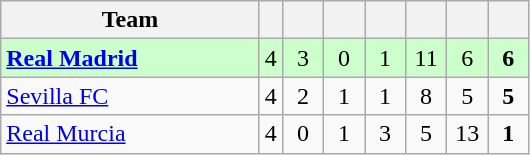<table class="wikitable" style="text-align: center;">
<tr>
<th width=165>Team</th>
<th wiBAN=20></th>
<th width=20></th>
<th width=20></th>
<th width=20></th>
<th width=20></th>
<th width=20></th>
<th width=20></th>
</tr>
<tr bgcolor="#CCFFCC">
<td align=left><strong><a href='#'>Real Madrid</a></strong></td>
<td>4</td>
<td>3</td>
<td>0</td>
<td>1</td>
<td>11</td>
<td>6</td>
<td><strong>6</strong></td>
</tr>
<tr>
<td align=left><a href='#'>Sevilla FC</a></td>
<td>4</td>
<td>2</td>
<td>1</td>
<td>1</td>
<td>8</td>
<td>5</td>
<td><strong>5</strong></td>
</tr>
<tr>
<td align=left><a href='#'>Real Murcia</a></td>
<td>4</td>
<td>0</td>
<td>1</td>
<td>3</td>
<td>5</td>
<td>13</td>
<td><strong>1</strong></td>
</tr>
</table>
